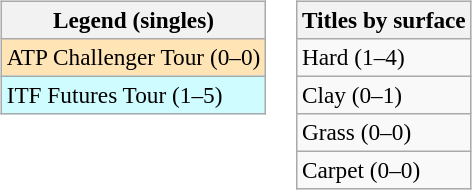<table>
<tr valign=top>
<td><br><table class=wikitable style=font-size:97%>
<tr>
<th>Legend (singles)</th>
</tr>
<tr bgcolor=moccasin>
<td>ATP Challenger Tour (0–0)</td>
</tr>
<tr bgcolor=#cffcff>
<td>ITF Futures Tour (1–5)</td>
</tr>
</table>
</td>
<td><br><table class=wikitable style=font-size:97%>
<tr>
<th>Titles by surface</th>
</tr>
<tr>
<td>Hard (1–4)</td>
</tr>
<tr>
<td>Clay (0–1)</td>
</tr>
<tr>
<td>Grass (0–0)</td>
</tr>
<tr>
<td>Carpet (0–0)</td>
</tr>
</table>
</td>
</tr>
</table>
